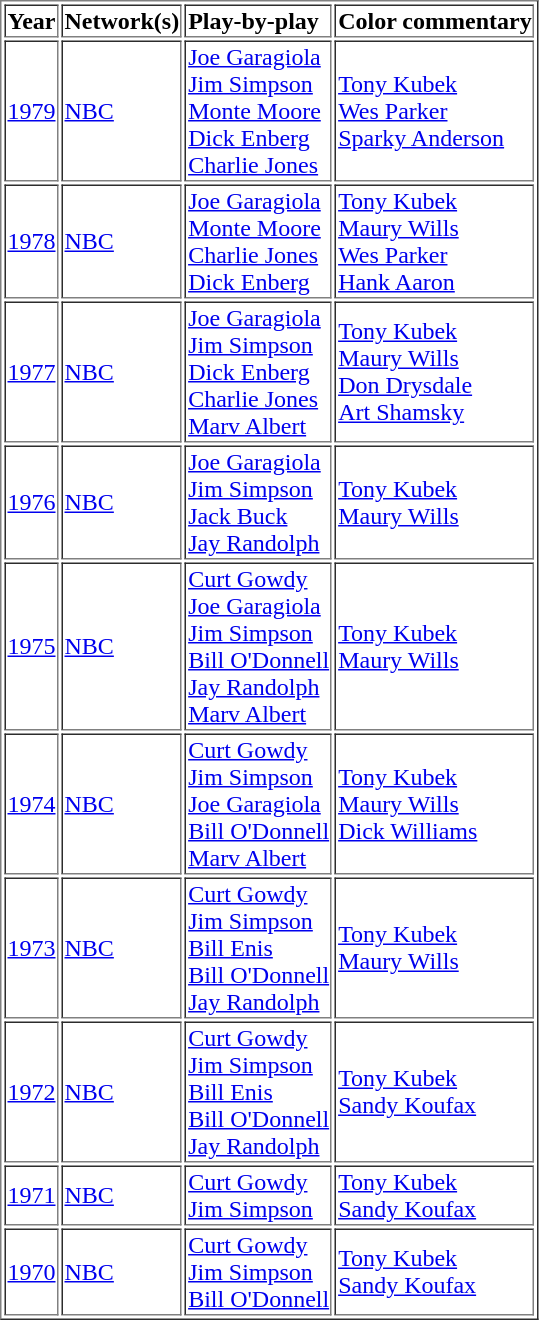<table border="1" cellpadding="1">
<tr>
<td><strong>Year</strong></td>
<td><strong>Network(s)</strong></td>
<td><strong>Play-by-play</strong></td>
<td><strong>Color commentary</strong></td>
</tr>
<tr>
<td><a href='#'>1979</a></td>
<td><a href='#'>NBC</a></td>
<td><a href='#'>Joe Garagiola</a><br><a href='#'>Jim Simpson</a><br><a href='#'>Monte Moore</a><br><a href='#'>Dick Enberg</a><br><a href='#'>Charlie Jones</a></td>
<td><a href='#'>Tony Kubek</a><br><a href='#'>Wes Parker</a><br><a href='#'>Sparky Anderson</a></td>
</tr>
<tr>
<td><a href='#'>1978</a></td>
<td><a href='#'>NBC</a></td>
<td><a href='#'>Joe Garagiola</a><br><a href='#'>Monte Moore</a><br><a href='#'>Charlie Jones</a><br><a href='#'>Dick Enberg</a></td>
<td><a href='#'>Tony Kubek</a><br><a href='#'>Maury Wills</a><br><a href='#'>Wes Parker</a><br><a href='#'>Hank Aaron</a></td>
</tr>
<tr>
<td><a href='#'>1977</a></td>
<td><a href='#'>NBC</a></td>
<td><a href='#'>Joe Garagiola</a><br><a href='#'>Jim Simpson</a><br><a href='#'>Dick Enberg</a><br><a href='#'>Charlie Jones</a><br><a href='#'>Marv Albert</a></td>
<td><a href='#'>Tony Kubek</a><br><a href='#'>Maury Wills</a><br><a href='#'>Don Drysdale</a><br><a href='#'>Art Shamsky</a></td>
</tr>
<tr>
<td><a href='#'>1976</a></td>
<td><a href='#'>NBC</a></td>
<td><a href='#'>Joe Garagiola</a><br><a href='#'>Jim Simpson</a><br><a href='#'>Jack Buck</a><br><a href='#'>Jay Randolph</a></td>
<td><a href='#'>Tony Kubek</a><br><a href='#'>Maury Wills</a></td>
</tr>
<tr>
<td><a href='#'>1975</a></td>
<td><a href='#'>NBC</a></td>
<td><a href='#'>Curt Gowdy</a><br><a href='#'>Joe Garagiola</a><br><a href='#'>Jim Simpson</a><br><a href='#'>Bill O'Donnell</a><br><a href='#'>Jay Randolph</a><br><a href='#'>Marv Albert</a></td>
<td><a href='#'>Tony Kubek</a><br><a href='#'>Maury Wills</a></td>
</tr>
<tr>
<td><a href='#'>1974</a></td>
<td><a href='#'>NBC</a></td>
<td><a href='#'>Curt Gowdy</a><br><a href='#'>Jim Simpson</a><br><a href='#'>Joe Garagiola</a><br><a href='#'>Bill O'Donnell</a><br><a href='#'>Marv Albert</a></td>
<td><a href='#'>Tony Kubek</a><br><a href='#'>Maury Wills</a><br><a href='#'>Dick Williams</a></td>
</tr>
<tr>
<td><a href='#'>1973</a></td>
<td><a href='#'>NBC</a></td>
<td><a href='#'>Curt Gowdy</a><br><a href='#'>Jim Simpson</a><br><a href='#'>Bill Enis</a><br><a href='#'>Bill O'Donnell</a><br><a href='#'>Jay Randolph</a></td>
<td><a href='#'>Tony Kubek</a><br><a href='#'>Maury Wills</a></td>
</tr>
<tr>
<td><a href='#'>1972</a></td>
<td><a href='#'>NBC</a></td>
<td><a href='#'>Curt Gowdy</a><br><a href='#'>Jim Simpson</a><br><a href='#'>Bill Enis</a><br><a href='#'>Bill O'Donnell</a><br><a href='#'>Jay Randolph</a></td>
<td><a href='#'>Tony Kubek</a><br><a href='#'>Sandy Koufax</a></td>
</tr>
<tr>
<td><a href='#'>1971</a></td>
<td><a href='#'>NBC</a></td>
<td><a href='#'>Curt Gowdy</a><br><a href='#'>Jim Simpson</a></td>
<td><a href='#'>Tony Kubek</a><br><a href='#'>Sandy Koufax</a></td>
</tr>
<tr>
<td><a href='#'>1970</a></td>
<td><a href='#'>NBC</a></td>
<td><a href='#'>Curt Gowdy</a><br><a href='#'>Jim Simpson</a><br><a href='#'>Bill O'Donnell</a></td>
<td><a href='#'>Tony Kubek</a><br><a href='#'>Sandy Koufax</a></td>
</tr>
</table>
